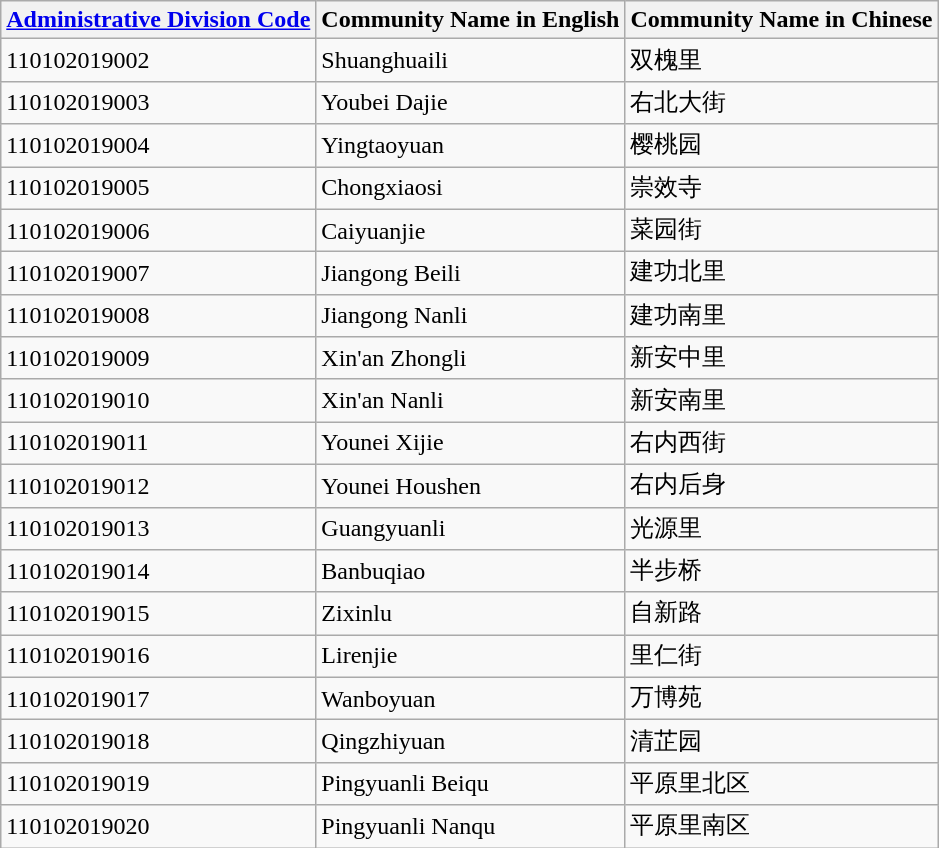<table class="wikitable sortable">
<tr>
<th><a href='#'>Administrative Division Code</a></th>
<th>Community Name in English</th>
<th>Community Name in Chinese</th>
</tr>
<tr>
<td>110102019002</td>
<td>Shuanghuaili</td>
<td>双槐里</td>
</tr>
<tr>
<td>110102019003</td>
<td>Youbei Dajie</td>
<td>右北大街</td>
</tr>
<tr>
<td>110102019004</td>
<td>Yingtaoyuan</td>
<td>樱桃园</td>
</tr>
<tr>
<td>110102019005</td>
<td>Chongxiaosi</td>
<td>崇效寺</td>
</tr>
<tr>
<td>110102019006</td>
<td>Caiyuanjie</td>
<td>菜园街</td>
</tr>
<tr>
<td>110102019007</td>
<td>Jiangong Beili</td>
<td>建功北里</td>
</tr>
<tr>
<td>110102019008</td>
<td>Jiangong Nanli</td>
<td>建功南里</td>
</tr>
<tr>
<td>110102019009</td>
<td>Xin'an Zhongli</td>
<td>新安中里</td>
</tr>
<tr>
<td>110102019010</td>
<td>Xin'an Nanli</td>
<td>新安南里</td>
</tr>
<tr>
<td>110102019011</td>
<td>Younei Xijie</td>
<td>右内西街</td>
</tr>
<tr>
<td>110102019012</td>
<td>Younei Houshen</td>
<td>右内后身</td>
</tr>
<tr>
<td>110102019013</td>
<td>Guangyuanli</td>
<td>光源里</td>
</tr>
<tr>
<td>110102019014</td>
<td>Banbuqiao</td>
<td>半步桥</td>
</tr>
<tr>
<td>110102019015</td>
<td>Zixinlu</td>
<td>自新路</td>
</tr>
<tr>
<td>110102019016</td>
<td>Lirenjie</td>
<td>里仁街</td>
</tr>
<tr>
<td>110102019017</td>
<td>Wanboyuan</td>
<td>万博苑</td>
</tr>
<tr>
<td>110102019018</td>
<td>Qingzhiyuan</td>
<td>清芷园</td>
</tr>
<tr>
<td>110102019019</td>
<td>Pingyuanli Beiqu</td>
<td>平原里北区</td>
</tr>
<tr>
<td>110102019020</td>
<td>Pingyuanli Nanqu</td>
<td>平原里南区</td>
</tr>
</table>
